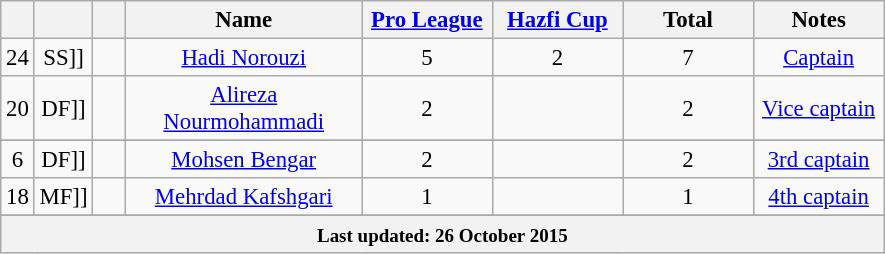<table class="wikitable sortable" style="text-align:center; font-size:95%;">
<tr>
<th width="15"></th>
<th width="15"></th>
<th width="15"></th>
<th width="150">Name</th>
<th width="80"><a href='#'>Pro League</a></th>
<th width="80"><a href='#'>Hazfi Cup</a></th>
<th width="80">Total</th>
<th width="80">Notes</th>
</tr>
<tr>
<td>24</td>
<td [[>SS]]</td>
<td></td>
<td><a href='#'>Hadi Norouzi</a></td>
<td>5</td>
<td>2</td>
<td>7</td>
<td><a href='#'>Captain</a></td>
</tr>
<tr>
<td>20</td>
<td [[>DF]]</td>
<td></td>
<td><a href='#'>Alireza Nourmohammadi</a></td>
<td>2</td>
<td></td>
<td>2</td>
<td><a href='#'>Vice captain</a></td>
</tr>
<tr>
</tr>
<tr>
<td>6</td>
<td [[>DF]]</td>
<td></td>
<td><a href='#'>Mohsen Bengar</a></td>
<td>2</td>
<td></td>
<td>2</td>
<td><a href='#'>3rd captain</a></td>
</tr>
<tr>
<td>18</td>
<td [[>MF]]</td>
<td></td>
<td><a href='#'>Mehrdad Kafshgari</a></td>
<td>1</td>
<td></td>
<td>1</td>
<td><a href='#'>4th captain</a></td>
</tr>
<tr>
</tr>
<tr align="left" style="background:#DCDCDC">
<th colspan="8"><small>Last updated: 26 October 2015</small></th>
</tr>
</table>
